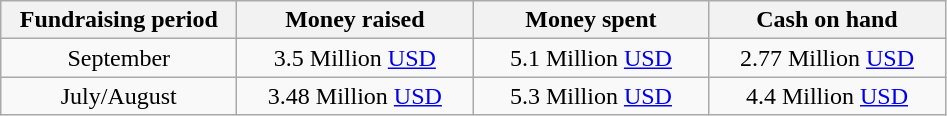<table class="wikitable">
<tr>
<th width="150">Fundraising period</th>
<th width="150">Money raised</th>
<th width="150">Money spent</th>
<th width="150">Cash on hand</th>
</tr>
<tr>
<td align="center">September</td>
<td align="center">3.5 Million <a href='#'>USD</a></td>
<td align="center">5.1 Million <a href='#'>USD</a></td>
<td align="center">2.77 Million <a href='#'>USD</a></td>
</tr>
<tr>
<td align="center">July/August</td>
<td align="center">3.48 Million <a href='#'>USD</a></td>
<td align="center">5.3 Million <a href='#'>USD</a></td>
<td align="center">4.4 Million <a href='#'>USD</a></td>
</tr>
</table>
